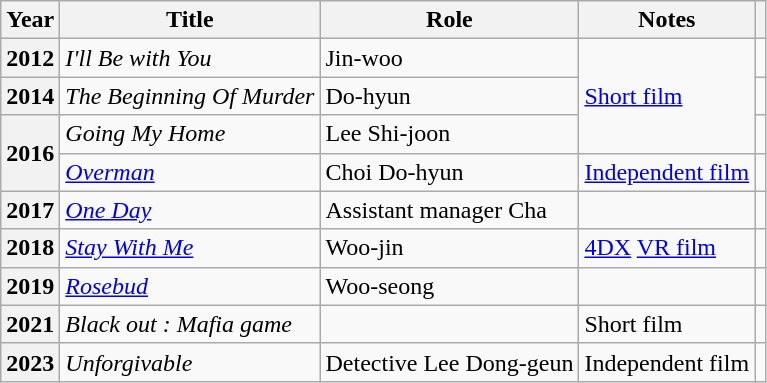<table class="wikitable plainrowheaders sortable">
<tr>
<th scope="col">Year</th>
<th scope="col">Title</th>
<th scope="col">Role</th>
<th scope="col" class="unsortable">Notes</th>
<th scope="col" class="unsortable"></th>
</tr>
<tr>
<th scope="row">2012</th>
<td><em>I'll Be with You</em></td>
<td>Jin-woo</td>
<td rowspan="3"><a href='#'>Short film</a></td>
<td style="text-align:center"></td>
</tr>
<tr>
<th scope="row">2014</th>
<td><em>The Beginning Of Murder</em></td>
<td>Do-hyun</td>
<td style="text-align:center"></td>
</tr>
<tr>
<th scope="row" rowspan="2">2016</th>
<td><em>Going My Home</em></td>
<td>Lee Shi-joon</td>
<td style="text-align:center"></td>
</tr>
<tr>
<td><em><a href='#'>Overman</a></em></td>
<td>Choi Do-hyun</td>
<td><a href='#'>Independent film</a></td>
<td style="text-align:center"></td>
</tr>
<tr>
<th scope="row">2017</th>
<td><em><a href='#'>One Day</a></em></td>
<td>Assistant manager Cha</td>
<td></td>
<td style="text-align:center"></td>
</tr>
<tr>
<th scope="row">2018</th>
<td><em><a href='#'>Stay With Me</a> </em></td>
<td>Woo-jin</td>
<td><a href='#'>4DX</a> <a href='#'>VR film</a></td>
<td style="text-align:center"></td>
</tr>
<tr>
<th scope="row">2019</th>
<td><em><a href='#'>Rosebud</a></em></td>
<td>Woo-seong</td>
<td></td>
<td style="text-align:center"></td>
</tr>
<tr>
<th scope="row">2021</th>
<td><em>Black out : Mafia game</em></td>
<td></td>
<td>Short film</td>
<td style="text-align:center"></td>
</tr>
<tr>
<th scope="row">2023</th>
<td><em>Unforgivable</em></td>
<td>Detective Lee Dong-geun</td>
<td>Independent film</td>
<td style="text-align:center"></td>
</tr>
</table>
